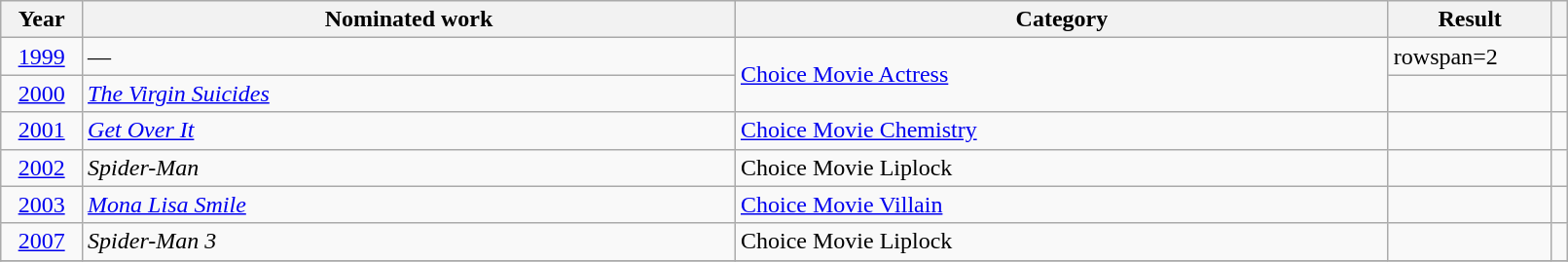<table class="wikitable" style="width:85%;">
<tr>
<th width=5%>Year</th>
<th style="width:40%;">Nominated work</th>
<th style="width:40%;">Category</th>
<th style="width:10%;">Result</th>
<th width=1%></th>
</tr>
<tr>
<td style="text-align:center;"><a href='#'>1999</a></td>
<td>—</td>
<td rowspan=2><a href='#'>Choice Movie Actress</a></td>
<td>rowspan=2 </td>
<td style="text-align:center;"></td>
</tr>
<tr>
<td style="text-align:center;"><a href='#'>2000</a></td>
<td><em><a href='#'>The Virgin Suicides</a></em></td>
<td style="text-align:center;"></td>
</tr>
<tr>
<td style="text-align:center;"><a href='#'>2001</a></td>
<td><em><a href='#'>Get Over It</a></em></td>
<td><a href='#'>Choice Movie Chemistry</a></td>
<td></td>
<td style="text-align:center;"></td>
</tr>
<tr>
<td style="text-align:center;"><a href='#'>2002</a></td>
<td><em>Spider-Man</em></td>
<td>Choice Movie Liplock</td>
<td></td>
<td style="text-align:center;"></td>
</tr>
<tr>
<td style="text-align:center;"><a href='#'>2003</a></td>
<td><em><a href='#'>Mona Lisa Smile</a></em></td>
<td><a href='#'>Choice Movie Villain</a></td>
<td></td>
<td style="text-align:center;"></td>
</tr>
<tr>
<td style="text-align:center;"><a href='#'>2007</a></td>
<td><em>Spider-Man 3</em></td>
<td>Choice Movie Liplock</td>
<td></td>
<td style="text-align:center;"></td>
</tr>
<tr>
</tr>
</table>
